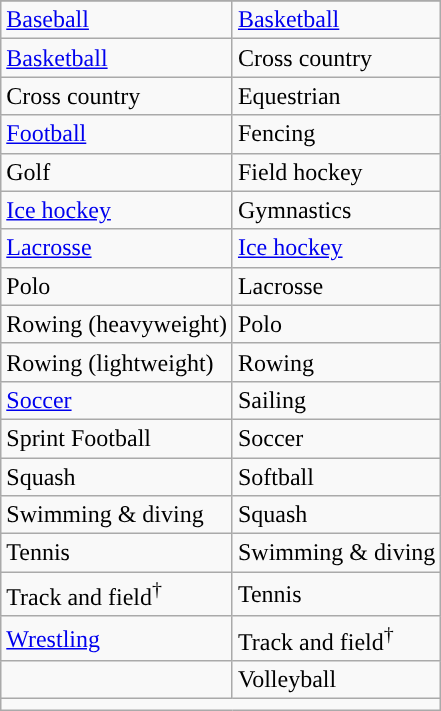<table class="wikitable" style= " ">
<tr>
</tr>
<tr>
<td><a href='#'>Baseball</a></td>
<td><a href='#'>Basketball</a></td>
</tr>
<tr>
<td><a href='#'>Basketball</a></td>
<td>Cross country</td>
</tr>
<tr>
<td>Cross country</td>
<td>Equestrian</td>
</tr>
<tr>
<td><a href='#'>Football</a></td>
<td>Fencing</td>
</tr>
<tr>
<td>Golf</td>
<td>Field hockey</td>
</tr>
<tr>
<td><a href='#'>Ice hockey</a></td>
<td>Gymnastics</td>
</tr>
<tr>
<td><a href='#'>Lacrosse</a></td>
<td><a href='#'>Ice hockey</a></td>
</tr>
<tr>
<td>Polo</td>
<td>Lacrosse</td>
</tr>
<tr>
<td>Rowing (heavyweight)</td>
<td>Polo</td>
</tr>
<tr>
<td>Rowing (lightweight)</td>
<td>Rowing</td>
</tr>
<tr>
<td><a href='#'>Soccer</a></td>
<td>Sailing</td>
</tr>
<tr>
<td>Sprint Football</td>
<td>Soccer</td>
</tr>
<tr>
<td>Squash</td>
<td>Softball</td>
</tr>
<tr>
<td>Swimming & diving</td>
<td>Squash</td>
</tr>
<tr>
<td>Tennis</td>
<td>Swimming & diving</td>
</tr>
<tr>
<td>Track and field<sup>†</sup></td>
<td>Tennis</td>
</tr>
<tr>
<td><a href='#'>Wrestling</a></td>
<td>Track and field<sup>†</sup></td>
</tr>
<tr>
<td></td>
<td>Volleyball</td>
</tr>
<tr>
<td colspan="2"></td>
</tr>
</table>
